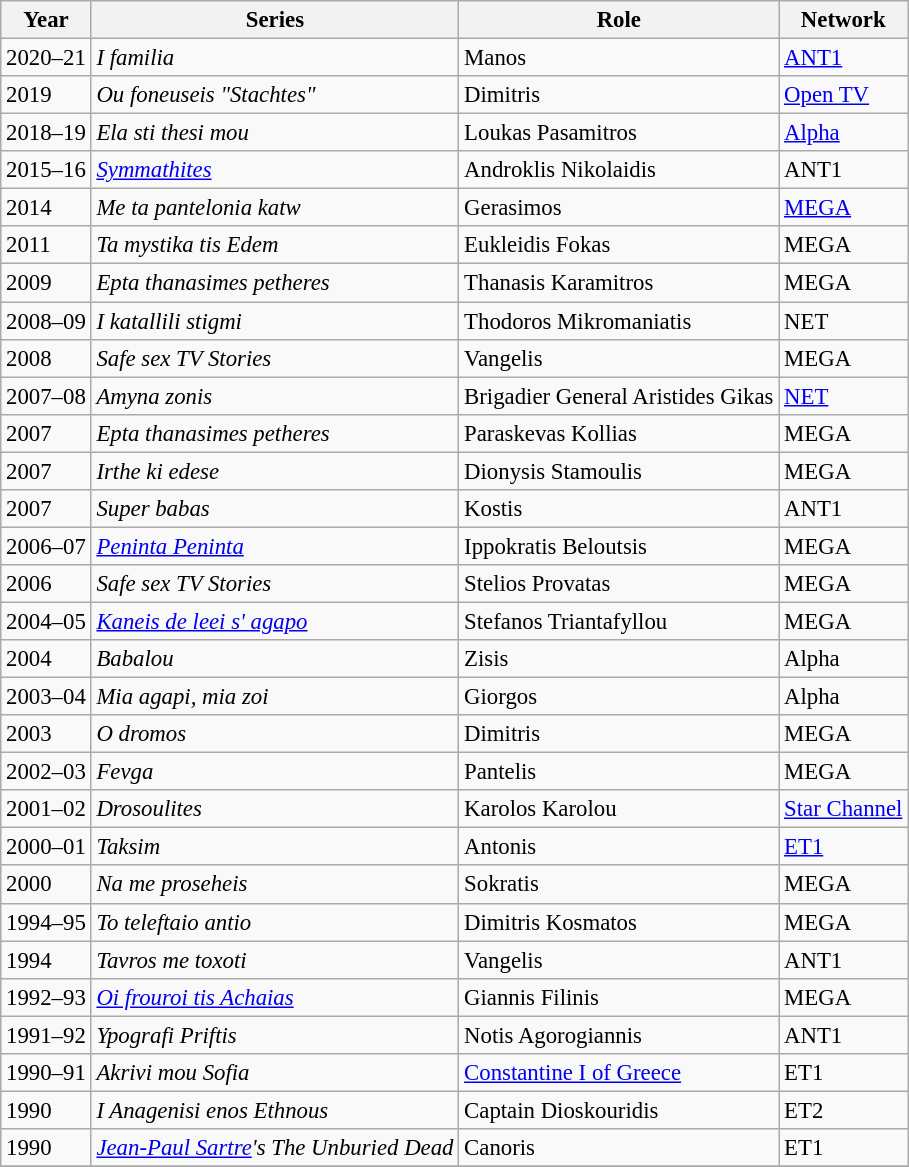<table class="wikitable" style="font-size: 95%;">
<tr>
<th>Year</th>
<th>Series</th>
<th>Role</th>
<th>Network</th>
</tr>
<tr>
<td>2020–21</td>
<td><em>Ι familia</em></td>
<td>Manos</td>
<td><a href='#'>ANT1</a></td>
</tr>
<tr>
<td>2019</td>
<td><em>Ou foneuseis "Stachtes"</em></td>
<td>Dimitris</td>
<td><a href='#'>Open TV</a></td>
</tr>
<tr>
<td>2018–19</td>
<td><em>Ela sti thesi mou</em></td>
<td>Loukas Pasamitros</td>
<td><a href='#'>Alpha</a></td>
</tr>
<tr>
<td>2015–16</td>
<td><em><a href='#'>Symmathites</a></em></td>
<td>Androklis Nikolaidis</td>
<td>ANT1</td>
</tr>
<tr>
<td>2014</td>
<td><em>Me ta pantelonia katw</em></td>
<td>Gerasimos</td>
<td><a href='#'>MEGA</a></td>
</tr>
<tr>
<td>2011</td>
<td><em>Ta mystika tis Edem</em></td>
<td>Eukleidis Fokas</td>
<td>MEGA</td>
</tr>
<tr>
<td>2009</td>
<td><em>Epta thanasimes petheres</em></td>
<td>Thanasis Karamitros</td>
<td>MEGA</td>
</tr>
<tr>
<td>2008–09</td>
<td><em>I katallili stigmi</em></td>
<td>Thodoros Mikromaniatis</td>
<td>ΝΕΤ</td>
</tr>
<tr>
<td>2008</td>
<td><em>Safe sex TV Stories</em></td>
<td>Vangelis</td>
<td>MEGA</td>
</tr>
<tr>
<td>2007–08</td>
<td><em>Amyna zonis</em></td>
<td>Brigadier General Aristides Gikas</td>
<td><a href='#'>ΝΕΤ</a></td>
</tr>
<tr>
<td>2007</td>
<td><em>Epta thanasimes petheres</em></td>
<td>Paraskevas Kollias</td>
<td>MEGA</td>
</tr>
<tr>
<td>2007</td>
<td><em>Irthe ki edese</em></td>
<td>Dionysis Stamoulis</td>
<td>MEGA</td>
</tr>
<tr>
<td>2007</td>
<td><em>Super babas</em></td>
<td>Kostis</td>
<td>ANT1</td>
</tr>
<tr>
<td>2006–07</td>
<td><em><a href='#'>Peninta Peninta</a></em></td>
<td>Ippokratis Beloutsis</td>
<td>MEGA</td>
</tr>
<tr>
<td>2006</td>
<td><em>Safe sex TV Stories</em></td>
<td>Stelios Provatas</td>
<td>MEGA</td>
</tr>
<tr>
<td>2004–05</td>
<td><em><a href='#'>Kaneis de leei s' agapo</a></em></td>
<td>Stefanos Triantafyllou</td>
<td>MEGA</td>
</tr>
<tr>
<td>2004</td>
<td><em>Babalou</em></td>
<td>Zisis</td>
<td>Alpha</td>
</tr>
<tr>
<td>2003–04</td>
<td><em>Mia agapi, mia zoi</em></td>
<td>Giorgos</td>
<td>Alpha</td>
</tr>
<tr>
<td>2003</td>
<td><em>O dromos</em></td>
<td>Dimitris</td>
<td>MEGA</td>
</tr>
<tr>
<td>2002–03</td>
<td><em>Fevga</em></td>
<td>Pantelis</td>
<td>MEGA</td>
</tr>
<tr>
<td>2001–02</td>
<td><em>Drosoulites</em></td>
<td>Karolos Karolou</td>
<td><a href='#'>Star Channel</a></td>
</tr>
<tr>
<td>2000–01</td>
<td><em>Taksim</em></td>
<td>Antonis</td>
<td><a href='#'>ΕΤ1</a></td>
</tr>
<tr>
<td>2000</td>
<td><em>Na me proseheis</em></td>
<td>Sokratis</td>
<td>MEGA</td>
</tr>
<tr>
<td>1994–95</td>
<td><em>To teleftaio antio</em></td>
<td>Dimitris Kosmatos</td>
<td>MEGA</td>
</tr>
<tr>
<td>1994</td>
<td><em>Tavros me toxoti</em></td>
<td>Vangelis</td>
<td>ANT1</td>
</tr>
<tr>
<td>1992–93</td>
<td><em><a href='#'>Oi frouroi tis Achaias</a></em></td>
<td>Giannis Filinis</td>
<td>MEGA</td>
</tr>
<tr>
<td>1991–92</td>
<td><em>Ypografi Priftis</em></td>
<td>Notis Agorogiannis</td>
<td>ANT1</td>
</tr>
<tr>
<td>1990–91</td>
<td><em>Akrivi mou Sofia</em></td>
<td><a href='#'>Constantine I of Greece</a></td>
<td>ET1</td>
</tr>
<tr>
<td>1990</td>
<td><em>I Anagenisi enos Ethnous</em></td>
<td>Captain Dioskouridis</td>
<td>ΕΤ2</td>
</tr>
<tr>
<td>1990</td>
<td><em><a href='#'>Jean-Paul Sartre</a>'s The Unburied Dead</em></td>
<td>Canoris</td>
<td>ΕΤ1</td>
</tr>
<tr>
</tr>
</table>
